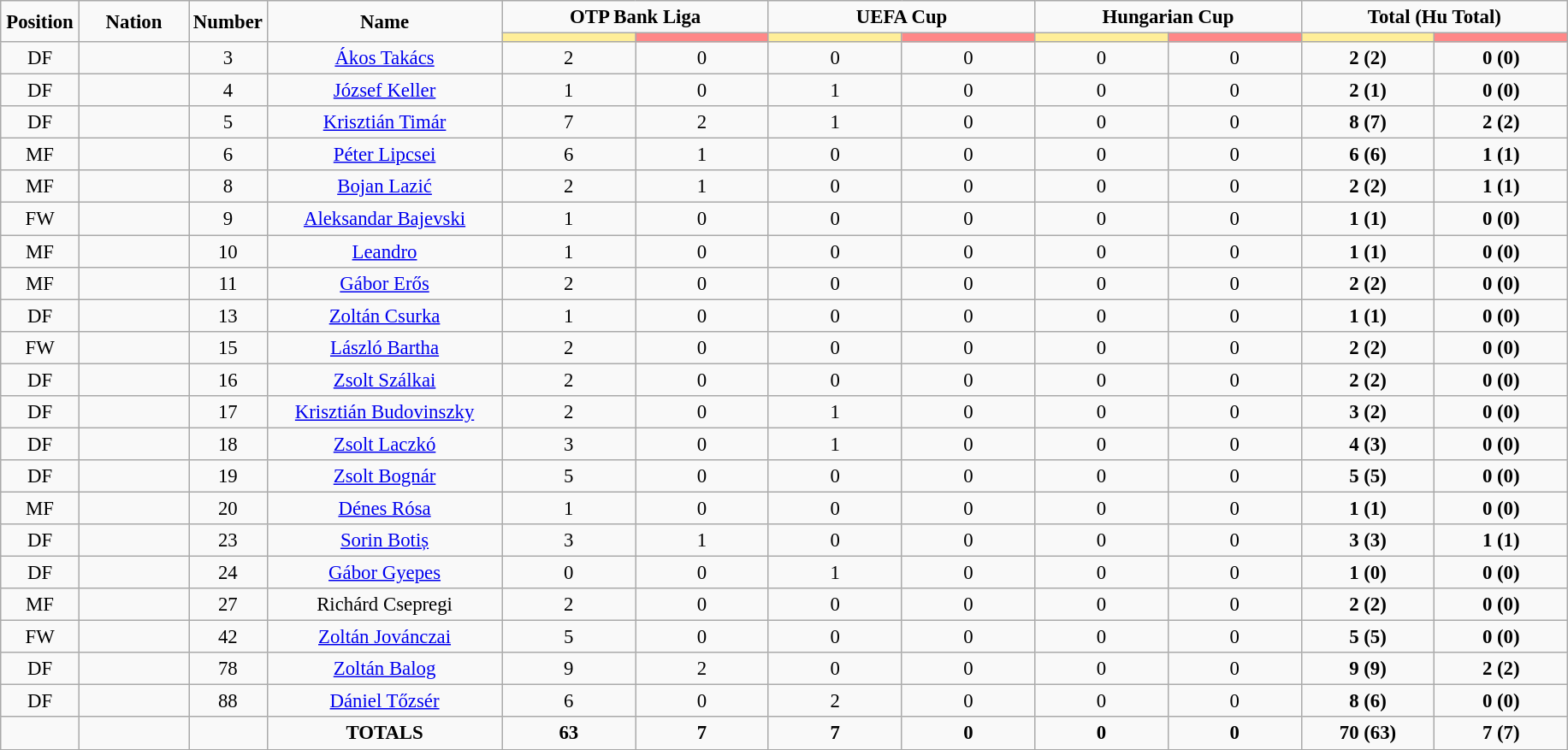<table class="wikitable" style="font-size: 95%; text-align: center;">
<tr>
<td rowspan="2" width="5%" align="center"><strong>Position</strong></td>
<td rowspan="2" width="7%" align="center"><strong>Nation</strong></td>
<td rowspan="2" width="5%" align="center"><strong>Number</strong></td>
<td rowspan="2" width="15%" align="center"><strong>Name</strong></td>
<td colspan="2" align="center"><strong>OTP Bank Liga</strong></td>
<td colspan="2" align="center"><strong>UEFA Cup</strong></td>
<td colspan="2" align="center"><strong>Hungarian Cup</strong></td>
<td colspan="2" align="center"><strong>Total (Hu Total)</strong></td>
</tr>
<tr>
<th width=60 style="background: #FFEE99"></th>
<th width=60 style="background: #FF8888"></th>
<th width=60 style="background: #FFEE99"></th>
<th width=60 style="background: #FF8888"></th>
<th width=60 style="background: #FFEE99"></th>
<th width=60 style="background: #FF8888"></th>
<th width=60 style="background: #FFEE99"></th>
<th width=60 style="background: #FF8888"></th>
</tr>
<tr>
<td>DF</td>
<td></td>
<td>3</td>
<td><a href='#'>Ákos Takács</a></td>
<td>2</td>
<td>0</td>
<td>0</td>
<td>0</td>
<td>0</td>
<td>0</td>
<td><strong>2 (2)</strong></td>
<td><strong>0 (0)</strong></td>
</tr>
<tr>
<td>DF</td>
<td></td>
<td>4</td>
<td><a href='#'>József Keller</a></td>
<td>1</td>
<td>0</td>
<td>1</td>
<td>0</td>
<td>0</td>
<td>0</td>
<td><strong>2 (1)</strong></td>
<td><strong>0 (0)</strong></td>
</tr>
<tr>
<td>DF</td>
<td></td>
<td>5</td>
<td><a href='#'>Krisztián Timár</a></td>
<td>7</td>
<td>2</td>
<td>1</td>
<td>0</td>
<td>0</td>
<td>0</td>
<td><strong>8 (7)</strong></td>
<td><strong>2 (2)</strong></td>
</tr>
<tr>
<td>MF</td>
<td></td>
<td>6</td>
<td><a href='#'>Péter Lipcsei</a></td>
<td>6</td>
<td>1</td>
<td>0</td>
<td>0</td>
<td>0</td>
<td>0</td>
<td><strong>6 (6)</strong></td>
<td><strong>1 (1)</strong></td>
</tr>
<tr>
<td>MF</td>
<td></td>
<td>8</td>
<td><a href='#'>Bojan Lazić</a></td>
<td>2</td>
<td>1</td>
<td>0</td>
<td>0</td>
<td>0</td>
<td>0</td>
<td><strong>2 (2)</strong></td>
<td><strong>1 (1)</strong></td>
</tr>
<tr>
<td>FW</td>
<td></td>
<td>9</td>
<td><a href='#'>Aleksandar Bajevski</a></td>
<td>1</td>
<td>0</td>
<td>0</td>
<td>0</td>
<td>0</td>
<td>0</td>
<td><strong>1 (1)</strong></td>
<td><strong>0 (0)</strong></td>
</tr>
<tr>
<td>MF</td>
<td></td>
<td>10</td>
<td><a href='#'>Leandro</a></td>
<td>1</td>
<td>0</td>
<td>0</td>
<td>0</td>
<td>0</td>
<td>0</td>
<td><strong>1 (1)</strong></td>
<td><strong>0 (0)</strong></td>
</tr>
<tr>
<td>MF</td>
<td></td>
<td>11</td>
<td><a href='#'>Gábor Erős</a></td>
<td>2</td>
<td>0</td>
<td>0</td>
<td>0</td>
<td>0</td>
<td>0</td>
<td><strong>2 (2)</strong></td>
<td><strong>0 (0)</strong></td>
</tr>
<tr>
<td>DF</td>
<td></td>
<td>13</td>
<td><a href='#'>Zoltán Csurka</a></td>
<td>1</td>
<td>0</td>
<td>0</td>
<td>0</td>
<td>0</td>
<td>0</td>
<td><strong>1 (1)</strong></td>
<td><strong>0 (0)</strong></td>
</tr>
<tr>
<td>FW</td>
<td></td>
<td>15</td>
<td><a href='#'>László Bartha</a></td>
<td>2</td>
<td>0</td>
<td>0</td>
<td>0</td>
<td>0</td>
<td>0</td>
<td><strong>2 (2)</strong></td>
<td><strong>0 (0)</strong></td>
</tr>
<tr>
<td>DF</td>
<td></td>
<td>16</td>
<td><a href='#'>Zsolt Szálkai</a></td>
<td>2</td>
<td>0</td>
<td>0</td>
<td>0</td>
<td>0</td>
<td>0</td>
<td><strong>2 (2)</strong></td>
<td><strong>0 (0)</strong></td>
</tr>
<tr>
<td>DF</td>
<td></td>
<td>17</td>
<td><a href='#'>Krisztián Budovinszky</a></td>
<td>2</td>
<td>0</td>
<td>1</td>
<td>0</td>
<td>0</td>
<td>0</td>
<td><strong>3 (2)</strong></td>
<td><strong>0 (0)</strong></td>
</tr>
<tr>
<td>DF</td>
<td></td>
<td>18</td>
<td><a href='#'>Zsolt Laczkó</a></td>
<td>3</td>
<td>0</td>
<td>1</td>
<td>0</td>
<td>0</td>
<td>0</td>
<td><strong>4 (3)</strong></td>
<td><strong>0 (0)</strong></td>
</tr>
<tr>
<td>DF</td>
<td></td>
<td>19</td>
<td><a href='#'>Zsolt Bognár</a></td>
<td>5</td>
<td>0</td>
<td>0</td>
<td>0</td>
<td>0</td>
<td>0</td>
<td><strong>5 (5)</strong></td>
<td><strong>0 (0)</strong></td>
</tr>
<tr>
<td>MF</td>
<td></td>
<td>20</td>
<td><a href='#'>Dénes Rósa</a></td>
<td>1</td>
<td>0</td>
<td>0</td>
<td>0</td>
<td>0</td>
<td>0</td>
<td><strong>1 (1)</strong></td>
<td><strong>0 (0)</strong></td>
</tr>
<tr>
<td>DF</td>
<td></td>
<td>23</td>
<td><a href='#'>Sorin Botiș</a></td>
<td>3</td>
<td>1</td>
<td>0</td>
<td>0</td>
<td>0</td>
<td>0</td>
<td><strong>3 (3)</strong></td>
<td><strong>1 (1)</strong></td>
</tr>
<tr>
<td>DF</td>
<td></td>
<td>24</td>
<td><a href='#'>Gábor Gyepes</a></td>
<td>0</td>
<td>0</td>
<td>1</td>
<td>0</td>
<td>0</td>
<td>0</td>
<td><strong>1 (0)</strong></td>
<td><strong>0 (0)</strong></td>
</tr>
<tr>
<td>MF</td>
<td></td>
<td>27</td>
<td>Richárd Csepregi</td>
<td>2</td>
<td>0</td>
<td>0</td>
<td>0</td>
<td>0</td>
<td>0</td>
<td><strong>2 (2)</strong></td>
<td><strong>0 (0)</strong></td>
</tr>
<tr>
<td>FW</td>
<td></td>
<td>42</td>
<td><a href='#'>Zoltán Jovánczai</a></td>
<td>5</td>
<td>0</td>
<td>0</td>
<td>0</td>
<td>0</td>
<td>0</td>
<td><strong>5 (5)</strong></td>
<td><strong>0 (0)</strong></td>
</tr>
<tr>
<td>DF</td>
<td></td>
<td>78</td>
<td><a href='#'>Zoltán Balog</a></td>
<td>9</td>
<td>2</td>
<td>0</td>
<td>0</td>
<td>0</td>
<td>0</td>
<td><strong>9 (9)</strong></td>
<td><strong>2 (2)</strong></td>
</tr>
<tr>
<td>DF</td>
<td></td>
<td>88</td>
<td><a href='#'>Dániel Tőzsér</a></td>
<td>6</td>
<td>0</td>
<td>2</td>
<td>0</td>
<td>0</td>
<td>0</td>
<td><strong>8 (6)</strong></td>
<td><strong>0 (0)</strong></td>
</tr>
<tr>
<td></td>
<td></td>
<td></td>
<td><strong>TOTALS</strong></td>
<td><strong>63</strong></td>
<td><strong>7</strong></td>
<td><strong>7</strong></td>
<td><strong>0</strong></td>
<td><strong>0</strong></td>
<td><strong>0</strong></td>
<td><strong>70 (63)</strong></td>
<td><strong>7 (7)</strong></td>
</tr>
<tr>
</tr>
</table>
